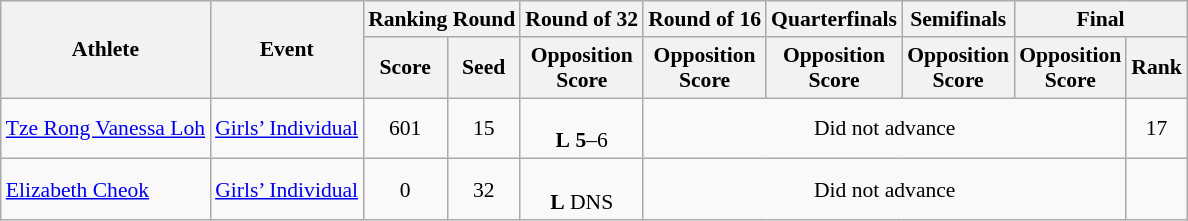<table class="wikitable" border="1" style="font-size:90%">
<tr>
<th rowspan=2>Athlete</th>
<th rowspan=2>Event</th>
<th colspan=2>Ranking Round</th>
<th>Round of 32</th>
<th>Round of 16</th>
<th>Quarterfinals</th>
<th>Semifinals</th>
<th colspan=2>Final</th>
</tr>
<tr>
<th>Score</th>
<th>Seed</th>
<th>Opposition<br>Score</th>
<th>Opposition<br>Score</th>
<th>Opposition<br>Score</th>
<th>Opposition<br>Score</th>
<th>Opposition<br>Score</th>
<th>Rank</th>
</tr>
<tr>
<td><a href='#'>Tze Rong Vanessa Loh</a></td>
<td><a href='#'>Girls’ Individual</a></td>
<td align=center>601</td>
<td align=center>15</td>
<td align=center> <br> <strong>L</strong> <strong>5</strong>–6</td>
<td colspan=4 align=center>Did not advance</td>
<td align=center>17</td>
</tr>
<tr>
<td><a href='#'>Elizabeth Cheok</a></td>
<td><a href='#'>Girls’ Individual</a></td>
<td align=center>0</td>
<td align=center>32</td>
<td align=center> <br> <strong>L</strong> DNS</td>
<td colspan=4 align=center>Did not advance</td>
<td align=center></td>
</tr>
</table>
